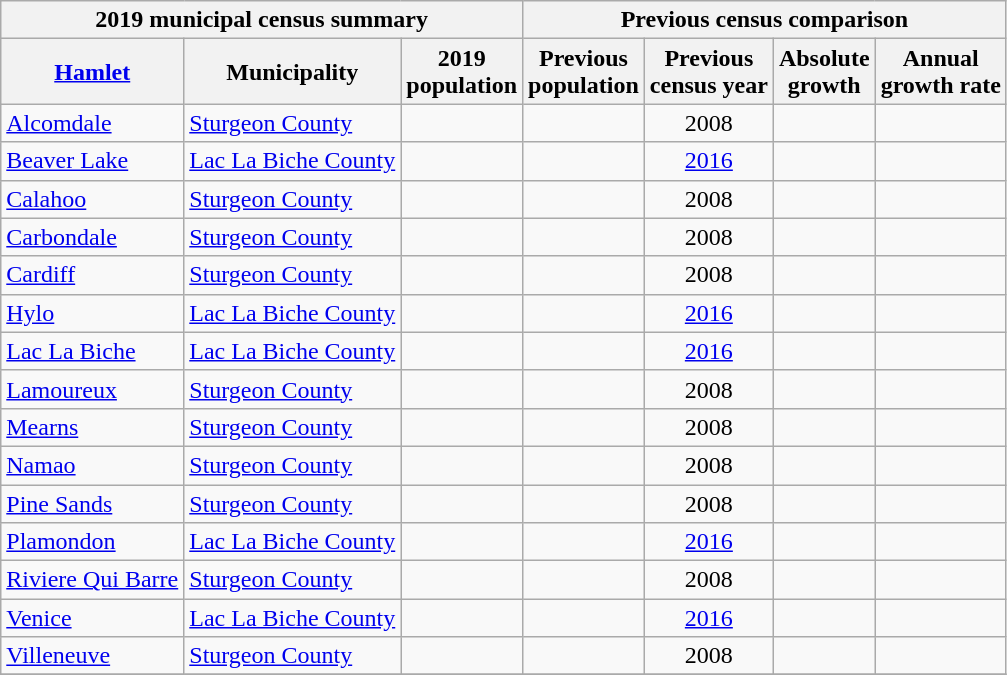<table class="wikitable sortable">
<tr>
<th colspan=3 class=unsortable>2019 municipal census summary</th>
<th colspan=4 class=unsortable>Previous census comparison</th>
</tr>
<tr>
<th><a href='#'>Hamlet</a></th>
<th>Municipality</th>
<th>2019<br>population<br></th>
<th>Previous<br>population<br></th>
<th>Previous<br>census year<br></th>
<th>Absolute<br>growth</th>
<th>Annual<br>growth rate</th>
</tr>
<tr>
<td><a href='#'>Alcomdale</a></td>
<td><a href='#'>Sturgeon County</a></td>
<td align=center></td>
<td align=center></td>
<td align=center>2008</td>
<td align=center></td>
<td align=center></td>
</tr>
<tr>
<td><a href='#'>Beaver Lake</a></td>
<td><a href='#'>Lac La Biche County</a></td>
<td align=center></td>
<td align=center></td>
<td align=center><a href='#'>2016</a></td>
<td align=center></td>
<td align=center></td>
</tr>
<tr>
<td><a href='#'>Calahoo</a></td>
<td><a href='#'>Sturgeon County</a></td>
<td align=center></td>
<td align=center></td>
<td align=center>2008</td>
<td align=center></td>
<td align=center></td>
</tr>
<tr>
<td><a href='#'>Carbondale</a></td>
<td><a href='#'>Sturgeon County</a></td>
<td align=center></td>
<td align=center></td>
<td align=center>2008</td>
<td align=center></td>
<td align=center></td>
</tr>
<tr>
<td><a href='#'>Cardiff</a></td>
<td><a href='#'>Sturgeon County</a></td>
<td align=center></td>
<td align=center></td>
<td align=center>2008</td>
<td align=center></td>
<td align=center></td>
</tr>
<tr>
<td><a href='#'>Hylo</a></td>
<td><a href='#'>Lac La Biche County</a></td>
<td align=center></td>
<td align=center></td>
<td align=center><a href='#'>2016</a></td>
<td align=center></td>
<td align=center></td>
</tr>
<tr>
<td><a href='#'>Lac La Biche</a></td>
<td><a href='#'>Lac La Biche County</a></td>
<td align=center></td>
<td align=center></td>
<td align=center><a href='#'>2016</a></td>
<td align=center></td>
<td align=center></td>
</tr>
<tr>
<td><a href='#'>Lamoureux</a></td>
<td><a href='#'>Sturgeon County</a></td>
<td align=center></td>
<td align=center></td>
<td align=center>2008</td>
<td align=center></td>
<td align=center></td>
</tr>
<tr>
<td><a href='#'>Mearns</a></td>
<td><a href='#'>Sturgeon County</a></td>
<td align=center></td>
<td align=center></td>
<td align=center>2008</td>
<td align=center></td>
<td align=center></td>
</tr>
<tr>
<td><a href='#'>Namao</a></td>
<td><a href='#'>Sturgeon County</a></td>
<td align=center></td>
<td align=center></td>
<td align=center>2008</td>
<td align=center></td>
<td align=center></td>
</tr>
<tr>
<td><a href='#'>Pine Sands</a></td>
<td><a href='#'>Sturgeon County</a></td>
<td align=center></td>
<td align=center></td>
<td align=center>2008</td>
<td align=center></td>
<td align=center></td>
</tr>
<tr>
<td><a href='#'>Plamondon</a></td>
<td><a href='#'>Lac La Biche County</a></td>
<td align=center></td>
<td align=center></td>
<td align=center><a href='#'>2016</a></td>
<td align=center></td>
<td align=center></td>
</tr>
<tr>
<td><a href='#'>Riviere Qui Barre</a></td>
<td><a href='#'>Sturgeon County</a></td>
<td align=center></td>
<td align=center></td>
<td align=center>2008</td>
<td align=center></td>
<td align=center></td>
</tr>
<tr>
<td><a href='#'>Venice</a></td>
<td><a href='#'>Lac La Biche County</a></td>
<td align=center></td>
<td align=center></td>
<td align=center><a href='#'>2016</a></td>
<td align=center></td>
<td align=center></td>
</tr>
<tr>
<td><a href='#'>Villeneuve</a></td>
<td><a href='#'>Sturgeon County</a></td>
<td align=center></td>
<td align=center></td>
<td align=center>2008</td>
<td align=center></td>
<td align=center></td>
</tr>
<tr>
</tr>
</table>
